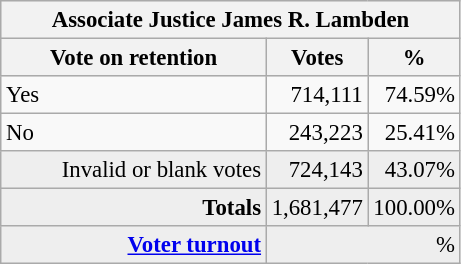<table class="wikitable" style="font-size: 95%;">
<tr style="background-color:#E9E9E9">
<th colspan=7>Associate Justice James R. Lambden</th>
</tr>
<tr style="background-color:#E9E9E9">
<th style="width: 170px">Vote on retention</th>
<th style="width: 50px">Votes</th>
<th style="width: 40px">%</th>
</tr>
<tr>
<td>Yes</td>
<td align="right">714,111</td>
<td align="right">74.59%</td>
</tr>
<tr>
<td>No</td>
<td align="right">243,223</td>
<td align="right">25.41%</td>
</tr>
<tr style="background-color:#EEEEEE">
<td align="right">Invalid or blank votes</td>
<td align="right">724,143</td>
<td align="right">43.07%</td>
</tr>
<tr style="background-color:#EEEEEE">
<td colspan="1" align="right"><strong>Totals</strong></td>
<td align="right">1,681,477</td>
<td align="right">100.00%</td>
</tr>
<tr style="background-color:#EEEEEE">
<td align="right"><strong><a href='#'>Voter turnout</a></strong></td>
<td colspan="2" align="right">%</td>
</tr>
</table>
